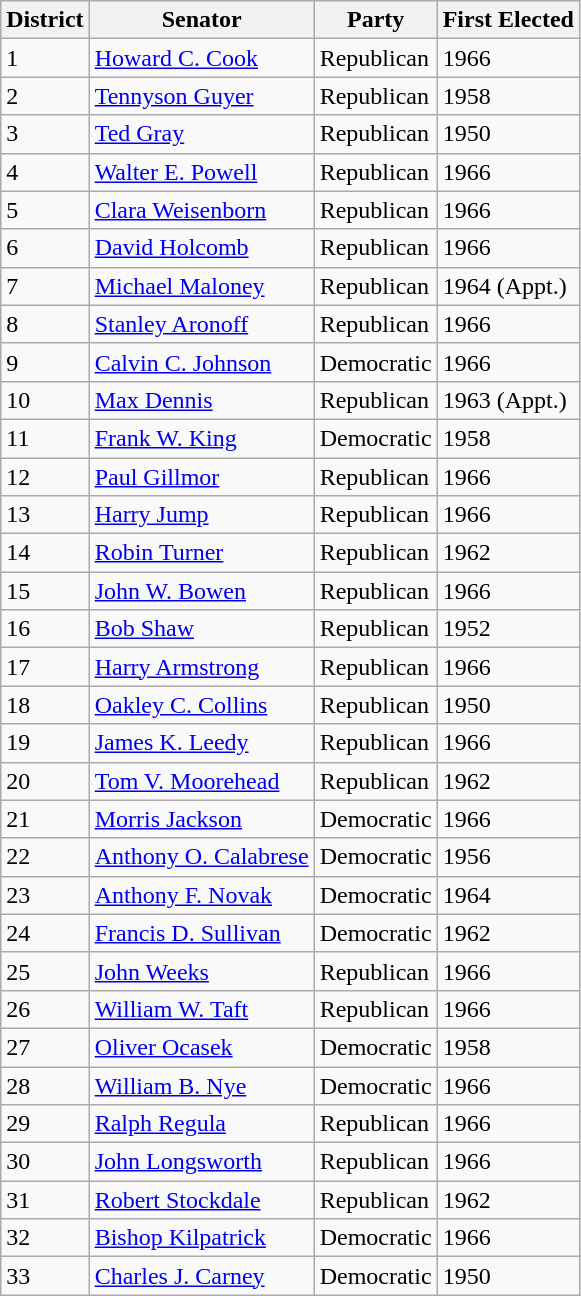<table class="wikitable sortable">
<tr>
<th>District</th>
<th>Senator</th>
<th>Party</th>
<th>First Elected</th>
</tr>
<tr>
<td>1</td>
<td><a href='#'>Howard C. Cook</a></td>
<td>Republican</td>
<td>1966</td>
</tr>
<tr>
<td>2</td>
<td><a href='#'>Tennyson Guyer</a></td>
<td>Republican</td>
<td>1958</td>
</tr>
<tr>
<td>3</td>
<td><a href='#'>Ted Gray</a></td>
<td>Republican</td>
<td>1950</td>
</tr>
<tr>
<td>4</td>
<td><a href='#'>Walter E. Powell</a></td>
<td>Republican</td>
<td>1966</td>
</tr>
<tr>
<td>5</td>
<td><a href='#'>Clara Weisenborn</a></td>
<td>Republican</td>
<td>1966</td>
</tr>
<tr>
<td>6</td>
<td><a href='#'>David Holcomb</a></td>
<td>Republican</td>
<td>1966</td>
</tr>
<tr>
<td>7</td>
<td><a href='#'>Michael Maloney</a></td>
<td>Republican</td>
<td>1964 (Appt.)</td>
</tr>
<tr>
<td>8</td>
<td><a href='#'>Stanley Aronoff</a></td>
<td>Republican</td>
<td>1966</td>
</tr>
<tr>
<td>9</td>
<td><a href='#'>Calvin C. Johnson</a></td>
<td>Democratic</td>
<td>1966</td>
</tr>
<tr>
<td>10</td>
<td><a href='#'>Max Dennis</a></td>
<td>Republican</td>
<td>1963 (Appt.)</td>
</tr>
<tr>
<td>11</td>
<td><a href='#'>Frank W. King</a></td>
<td>Democratic</td>
<td>1958</td>
</tr>
<tr>
<td>12</td>
<td><a href='#'>Paul Gillmor</a></td>
<td>Republican</td>
<td>1966</td>
</tr>
<tr>
<td>13</td>
<td><a href='#'>Harry Jump</a></td>
<td>Republican</td>
<td>1966</td>
</tr>
<tr>
<td>14</td>
<td><a href='#'>Robin Turner</a></td>
<td>Republican</td>
<td>1962</td>
</tr>
<tr>
<td>15</td>
<td><a href='#'>John W. Bowen</a></td>
<td>Republican</td>
<td>1966</td>
</tr>
<tr>
<td>16</td>
<td><a href='#'>Bob Shaw</a></td>
<td>Republican</td>
<td>1952</td>
</tr>
<tr>
<td>17</td>
<td><a href='#'>Harry Armstrong</a></td>
<td>Republican</td>
<td>1966</td>
</tr>
<tr>
<td>18</td>
<td><a href='#'>Oakley C. Collins</a></td>
<td>Republican</td>
<td>1950</td>
</tr>
<tr>
<td>19</td>
<td><a href='#'>James K. Leedy</a></td>
<td>Republican</td>
<td>1966</td>
</tr>
<tr>
<td>20</td>
<td><a href='#'>Tom V. Moorehead</a></td>
<td>Republican</td>
<td>1962</td>
</tr>
<tr>
<td>21</td>
<td><a href='#'>Morris Jackson</a></td>
<td>Democratic</td>
<td>1966</td>
</tr>
<tr>
<td>22</td>
<td><a href='#'>Anthony O. Calabrese</a></td>
<td>Democratic</td>
<td>1956</td>
</tr>
<tr>
<td>23</td>
<td><a href='#'>Anthony F. Novak</a></td>
<td>Democratic</td>
<td>1964</td>
</tr>
<tr>
<td>24</td>
<td><a href='#'>Francis D. Sullivan</a></td>
<td>Democratic</td>
<td>1962</td>
</tr>
<tr>
<td>25</td>
<td><a href='#'>John Weeks</a></td>
<td>Republican</td>
<td>1966</td>
</tr>
<tr>
<td>26</td>
<td><a href='#'>William W. Taft</a></td>
<td>Republican</td>
<td>1966</td>
</tr>
<tr>
<td>27</td>
<td><a href='#'>Oliver Ocasek</a></td>
<td>Democratic</td>
<td>1958</td>
</tr>
<tr>
<td>28</td>
<td><a href='#'>William B. Nye</a></td>
<td>Democratic</td>
<td>1966</td>
</tr>
<tr>
<td>29</td>
<td><a href='#'>Ralph Regula</a></td>
<td>Republican</td>
<td>1966</td>
</tr>
<tr>
<td>30</td>
<td><a href='#'>John Longsworth</a></td>
<td>Republican</td>
<td>1966</td>
</tr>
<tr>
<td>31</td>
<td><a href='#'>Robert Stockdale</a></td>
<td>Republican</td>
<td>1962</td>
</tr>
<tr>
<td>32</td>
<td><a href='#'>Bishop Kilpatrick</a></td>
<td>Democratic</td>
<td>1966</td>
</tr>
<tr>
<td>33</td>
<td><a href='#'>Charles J. Carney</a></td>
<td>Democratic</td>
<td>1950</td>
</tr>
</table>
